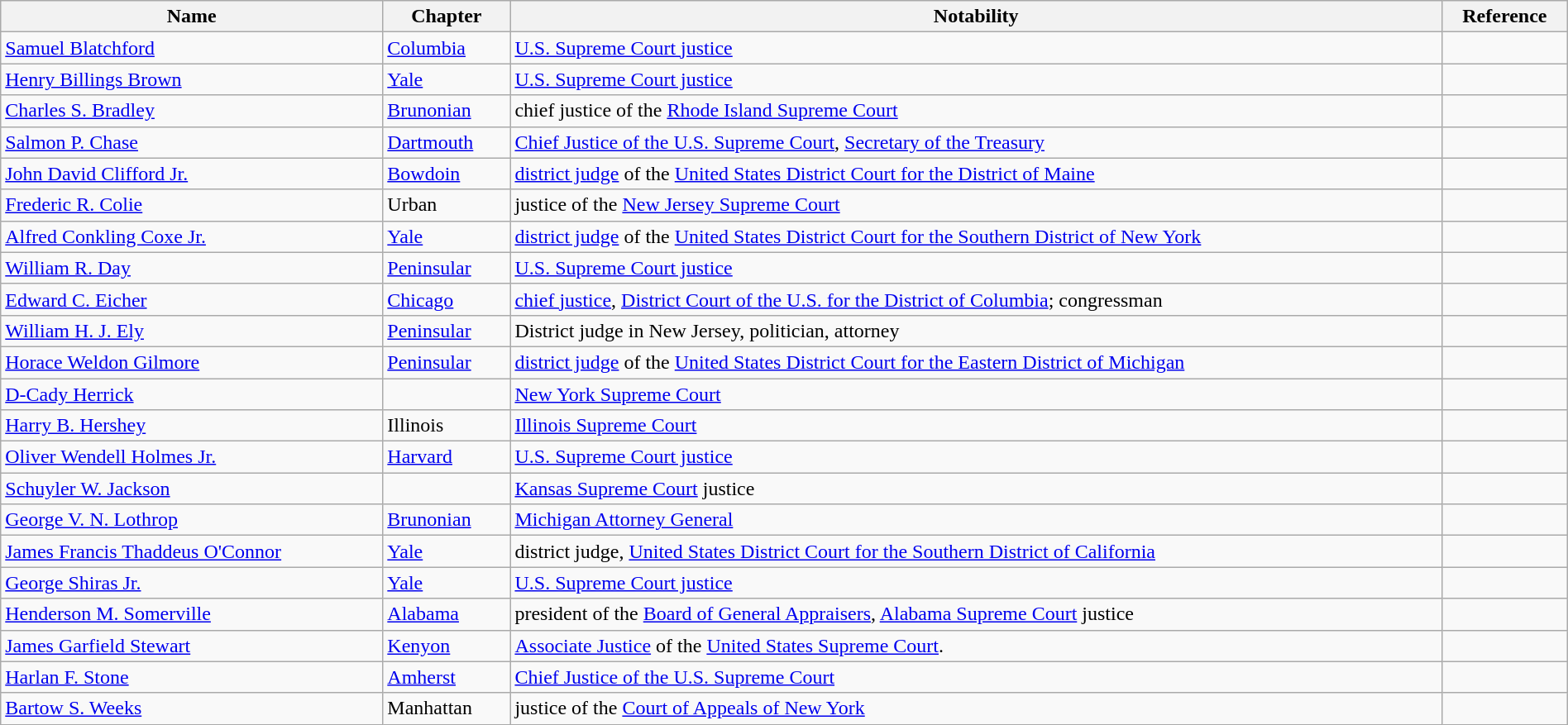<table class="sortable wikitable" style="width:100%;">
<tr>
<th>Name</th>
<th>Chapter</th>
<th>Notability</th>
<th>Reference</th>
</tr>
<tr>
<td><a href='#'>Samuel Blatchford</a></td>
<td><a href='#'>Columbia</a></td>
<td><a href='#'>U.S. Supreme Court justice</a></td>
<td></td>
</tr>
<tr>
<td><a href='#'>Henry Billings Brown</a></td>
<td><a href='#'>Yale</a></td>
<td><a href='#'>U.S. Supreme Court justice</a></td>
<td></td>
</tr>
<tr>
<td><a href='#'>Charles S. Bradley</a></td>
<td><a href='#'>Brunonian</a></td>
<td>chief justice of the <a href='#'>Rhode Island Supreme Court</a></td>
<td></td>
</tr>
<tr>
<td><a href='#'>Salmon P. Chase</a></td>
<td><a href='#'>Dartmouth</a></td>
<td><a href='#'>Chief Justice of the U.S. Supreme Court</a>, <a href='#'>Secretary of the Treasury</a></td>
<td></td>
</tr>
<tr>
<td><a href='#'>John David Clifford Jr.</a></td>
<td><a href='#'>Bowdoin</a></td>
<td><a href='#'>district judge</a> of the <a href='#'>United States District Court for the District of Maine</a></td>
<td></td>
</tr>
<tr>
<td><a href='#'>Frederic R. Colie</a></td>
<td>Urban</td>
<td>justice of the <a href='#'>New Jersey Supreme Court</a></td>
<td></td>
</tr>
<tr>
<td><a href='#'>Alfred Conkling Coxe Jr.</a></td>
<td><a href='#'>Yale</a></td>
<td><a href='#'>district judge</a> of the <a href='#'>United States District Court for the Southern District of New York</a></td>
<td></td>
</tr>
<tr>
<td><a href='#'>William R. Day</a></td>
<td><a href='#'>Peninsular</a></td>
<td><a href='#'>U.S. Supreme Court justice</a></td>
<td></td>
</tr>
<tr>
<td><a href='#'>Edward C. Eicher</a></td>
<td><a href='#'>Chicago</a></td>
<td><a href='#'>chief justice</a>, <a href='#'>District Court of the U.S. for the District of Columbia</a>; congressman</td>
<td></td>
</tr>
<tr>
<td><a href='#'>William H. J. Ely</a></td>
<td><a href='#'>Peninsular</a></td>
<td>District judge in New Jersey, politician, attorney</td>
<td></td>
</tr>
<tr>
<td><a href='#'>Horace Weldon Gilmore</a></td>
<td><a href='#'>Peninsular</a></td>
<td><a href='#'>district judge</a> of the <a href='#'>United States District Court for the Eastern District of Michigan</a></td>
<td></td>
</tr>
<tr>
<td><a href='#'>D-Cady Herrick</a></td>
<td></td>
<td><a href='#'>New York Supreme Court</a></td>
<td></td>
</tr>
<tr>
<td><a href='#'>Harry B. Hershey</a></td>
<td>Illinois</td>
<td><a href='#'>Illinois Supreme Court</a></td>
<td></td>
</tr>
<tr>
<td><a href='#'>Oliver Wendell Holmes Jr.</a></td>
<td><a href='#'>Harvard</a></td>
<td><a href='#'>U.S. Supreme Court justice</a></td>
<td></td>
</tr>
<tr>
<td><a href='#'>Schuyler W. Jackson</a></td>
<td></td>
<td><a href='#'>Kansas Supreme Court</a> justice</td>
<td></td>
</tr>
<tr>
<td><a href='#'>George V. N. Lothrop</a></td>
<td><a href='#'>Brunonian</a></td>
<td><a href='#'>Michigan Attorney General</a></td>
<td></td>
</tr>
<tr>
<td><a href='#'>James Francis Thaddeus O'Connor</a></td>
<td><a href='#'>Yale</a></td>
<td>district judge, <a href='#'>United States District Court for the Southern District of California</a></td>
<td></td>
</tr>
<tr>
<td><a href='#'>George Shiras Jr.</a></td>
<td><a href='#'>Yale</a></td>
<td><a href='#'>U.S. Supreme Court justice</a></td>
<td></td>
</tr>
<tr>
<td><a href='#'>Henderson M. Somerville</a></td>
<td><a href='#'>Alabama</a></td>
<td>president of the <a href='#'>Board of General Appraisers</a>, <a href='#'>Alabama Supreme Court</a> justice</td>
<td></td>
</tr>
<tr>
<td><a href='#'>James Garfield Stewart</a></td>
<td><a href='#'>Kenyon</a></td>
<td><a href='#'>Associate Justice</a> of the <a href='#'>United States Supreme Court</a>.</td>
<td></td>
</tr>
<tr>
<td><a href='#'>Harlan F. Stone</a></td>
<td><a href='#'>Amherst</a></td>
<td><a href='#'>Chief Justice of the U.S. Supreme Court</a></td>
<td></td>
</tr>
<tr>
<td><a href='#'>Bartow S. Weeks</a></td>
<td>Manhattan</td>
<td>justice of the <a href='#'>Court of Appeals of New York</a></td>
<td></td>
</tr>
</table>
